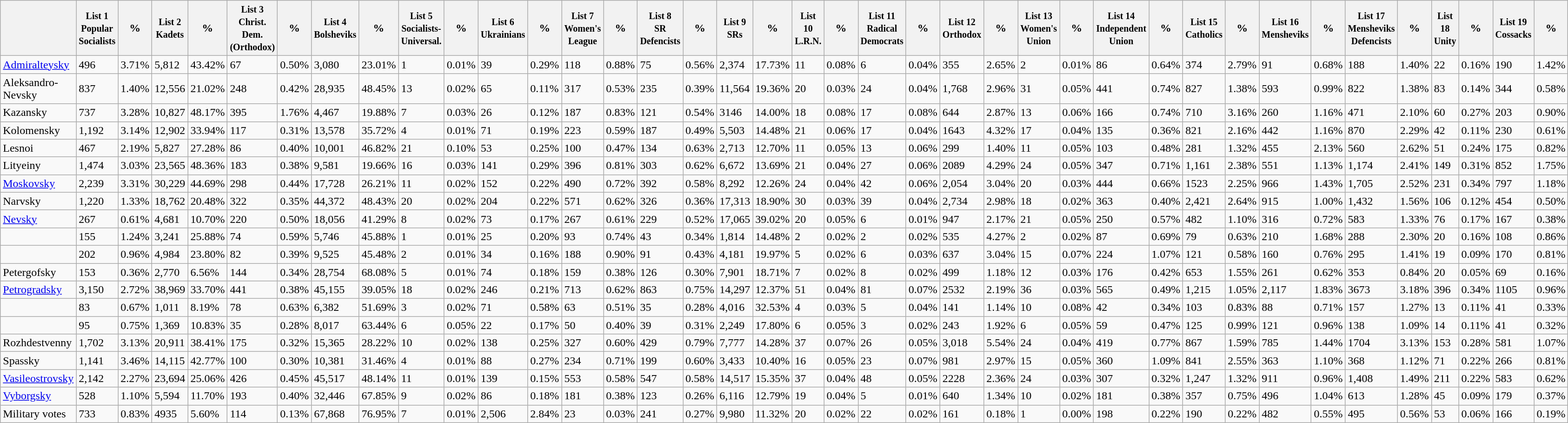<table class="wikitable sortable">
<tr>
<th></th>
<th><small>List 1<br>Popular<br>Socialists</small></th>
<th>%</th>
<th><small>List 2<br>Kadets</small></th>
<th>%</th>
<th><small>List 3<br>Christ. Dem.<br>(Orthodox)</small></th>
<th>%</th>
<th><small>List 4<br>Bolsheviks</small></th>
<th>%</th>
<th><small>List 5<br>Socialists-<br>Universal.</small></th>
<th>%</th>
<th><small>List 6<br>Ukrainians</small></th>
<th>%</th>
<th><small>List 7<br>Women's<br>League</small></th>
<th>%</th>
<th><small>List 8<br>SR<br>Defencists</small></th>
<th>%</th>
<th><small>List 9<br>SRs</small></th>
<th>%</th>
<th><small>List 10<br>L.R.N.</small></th>
<th>%</th>
<th><small>List 11<br>Radical<br>Democrats</small></th>
<th>%</th>
<th><small>List 12<br>Orthodox</small></th>
<th>%</th>
<th><small>List 13<br>Women's<br>Union</small></th>
<th>%</th>
<th><small>List 14<br>Independent<br>Union</small></th>
<th>%</th>
<th><small>List 15<br>Catholics</small></th>
<th>%</th>
<th><small>List 16<br>Mensheviks</small></th>
<th>%</th>
<th><small>List 17<br>Mensheviks<br>Defencists</small></th>
<th>%</th>
<th><small>List 18<br>Unity</small></th>
<th>%</th>
<th><small>List 19<br>Cossacks</small></th>
<th>%</th>
</tr>
<tr>
<td><a href='#'>Admiralteysky</a></td>
<td>496</td>
<td>3.71%</td>
<td>5,812</td>
<td>43.42%</td>
<td>67</td>
<td>0.50%</td>
<td>3,080</td>
<td>23.01%</td>
<td>1</td>
<td>0.01%</td>
<td>39</td>
<td>0.29%</td>
<td>118</td>
<td>0.88%</td>
<td>75</td>
<td>0.56%</td>
<td>2,374</td>
<td>17.73%</td>
<td>11</td>
<td>0.08%</td>
<td>6</td>
<td>0.04%</td>
<td>355</td>
<td>2.65%</td>
<td>2</td>
<td>0.01%</td>
<td>86</td>
<td>0.64%</td>
<td>374</td>
<td>2.79%</td>
<td>91</td>
<td>0.68%</td>
<td>188</td>
<td>1.40%</td>
<td>22</td>
<td>0.16%</td>
<td>190</td>
<td>1.42%</td>
</tr>
<tr>
<td>Aleksandro-Nevsky</td>
<td>837</td>
<td>1.40%</td>
<td>12,556</td>
<td>21.02%</td>
<td>248</td>
<td>0.42%</td>
<td>28,935</td>
<td>48.45%</td>
<td>13</td>
<td>0.02%</td>
<td>65</td>
<td>0.11%</td>
<td>317</td>
<td>0.53%</td>
<td>235</td>
<td>0.39%</td>
<td>11,564</td>
<td>19.36%</td>
<td>20</td>
<td>0.03%</td>
<td>24</td>
<td>0.04%</td>
<td>1,768</td>
<td>2.96%</td>
<td>31</td>
<td>0.05%</td>
<td>441</td>
<td>0.74%</td>
<td>827</td>
<td>1.38%</td>
<td>593</td>
<td>0.99%</td>
<td>822</td>
<td>1.38%</td>
<td>83</td>
<td>0.14%</td>
<td>344</td>
<td>0.58%</td>
</tr>
<tr>
<td>Kazansky</td>
<td>737</td>
<td>3.28%</td>
<td>10,827</td>
<td>48.17%</td>
<td>395</td>
<td>1.76%</td>
<td>4,467</td>
<td>19.88%</td>
<td>7</td>
<td>0.03%</td>
<td>26</td>
<td>0.12%</td>
<td>187</td>
<td>0.83%</td>
<td>121</td>
<td>0.54%</td>
<td>3146</td>
<td>14.00%</td>
<td>18</td>
<td>0.08%</td>
<td>17</td>
<td>0.08%</td>
<td>644</td>
<td>2.87%</td>
<td>13</td>
<td>0.06%</td>
<td>166</td>
<td>0.74%</td>
<td>710</td>
<td>3.16%</td>
<td>260</td>
<td>1.16%</td>
<td>471</td>
<td>2.10%</td>
<td>60</td>
<td>0.27%</td>
<td>203</td>
<td>0.90%</td>
</tr>
<tr>
<td>Kolomensky</td>
<td>1,192</td>
<td>3.14%</td>
<td>12,902</td>
<td>33.94%</td>
<td>117</td>
<td>0.31%</td>
<td>13,578</td>
<td>35.72%</td>
<td>4</td>
<td>0.01%</td>
<td>71</td>
<td>0.19%</td>
<td>223</td>
<td>0.59%</td>
<td>187</td>
<td>0.49%</td>
<td>5,503</td>
<td>14.48%</td>
<td>21</td>
<td>0.06%</td>
<td>17</td>
<td>0.04%</td>
<td>1643</td>
<td>4.32%</td>
<td>17</td>
<td>0.04%</td>
<td>135</td>
<td>0.36%</td>
<td>821</td>
<td>2.16%</td>
<td>442</td>
<td>1.16%</td>
<td>870</td>
<td>2.29%</td>
<td>42</td>
<td>0.11%</td>
<td>230</td>
<td>0.61%</td>
</tr>
<tr>
<td>Lesnoi</td>
<td>467</td>
<td>2.19%</td>
<td>5,827</td>
<td>27.28%</td>
<td>86</td>
<td>0.40%</td>
<td>10,001</td>
<td>46.82%</td>
<td>21</td>
<td>0.10%</td>
<td>53</td>
<td>0.25%</td>
<td>100</td>
<td>0.47%</td>
<td>134</td>
<td>0.63%</td>
<td>2,713</td>
<td>12.70%</td>
<td>11</td>
<td>0.05%</td>
<td>13</td>
<td>0.06%</td>
<td>299</td>
<td>1.40%</td>
<td>11</td>
<td>0.05%</td>
<td>103</td>
<td>0.48%</td>
<td>281</td>
<td>1.32%</td>
<td>455</td>
<td>2.13%</td>
<td>560</td>
<td>2.62%</td>
<td>51</td>
<td>0.24%</td>
<td>175</td>
<td>0.82%</td>
</tr>
<tr>
<td>Lityeiny</td>
<td>1,474</td>
<td>3.03%</td>
<td>23,565</td>
<td>48.36%</td>
<td>183</td>
<td>0.38%</td>
<td>9,581</td>
<td>19.66%</td>
<td>16</td>
<td>0.03%</td>
<td>141</td>
<td>0.29%</td>
<td>396</td>
<td>0.81%</td>
<td>303</td>
<td>0.62%</td>
<td>6,672</td>
<td>13.69%</td>
<td>21</td>
<td>0.04%</td>
<td>27</td>
<td>0.06%</td>
<td>2089</td>
<td>4.29%</td>
<td>24</td>
<td>0.05%</td>
<td>347</td>
<td>0.71%</td>
<td>1,161</td>
<td>2.38%</td>
<td>551</td>
<td>1.13%</td>
<td>1,174</td>
<td>2.41%</td>
<td>149</td>
<td>0.31%</td>
<td>852</td>
<td>1.75%</td>
</tr>
<tr>
<td><a href='#'>Moskovsky</a></td>
<td>2,239</td>
<td>3.31%</td>
<td>30,229</td>
<td>44.69%</td>
<td>298</td>
<td>0.44%</td>
<td>17,728</td>
<td>26.21%</td>
<td>11</td>
<td>0.02%</td>
<td>152</td>
<td>0.22%</td>
<td>490</td>
<td>0.72%</td>
<td>392</td>
<td>0.58%</td>
<td>8,292</td>
<td>12.26%</td>
<td>24</td>
<td>0.04%</td>
<td>42</td>
<td>0.06%</td>
<td>2,054</td>
<td>3.04%</td>
<td>20</td>
<td>0.03%</td>
<td>444</td>
<td>0.66%</td>
<td>1523</td>
<td>2.25%</td>
<td>966</td>
<td>1.43%</td>
<td>1,705</td>
<td>2.52%</td>
<td>231</td>
<td>0.34%</td>
<td>797</td>
<td>1.18%</td>
</tr>
<tr>
<td>Narvsky</td>
<td>1,220</td>
<td>1.33%</td>
<td>18,762</td>
<td>20.48%</td>
<td>322</td>
<td>0.35%</td>
<td>44,372</td>
<td>48.43%</td>
<td>20</td>
<td>0.02%</td>
<td>204</td>
<td>0.22%</td>
<td>571</td>
<td>0.62%</td>
<td>326</td>
<td>0.36%</td>
<td>17,313</td>
<td>18.90%</td>
<td>30</td>
<td>0.03%</td>
<td>39</td>
<td>0.04%</td>
<td>2,734</td>
<td>2.98%</td>
<td>18</td>
<td>0.02%</td>
<td>363</td>
<td>0.40%</td>
<td>2,421</td>
<td>2.64%</td>
<td>915</td>
<td>1.00%</td>
<td>1,432</td>
<td>1.56%</td>
<td>106</td>
<td>0.12%</td>
<td>454</td>
<td>0.50%</td>
</tr>
<tr>
<td><a href='#'>Nevsky</a></td>
<td>267</td>
<td>0.61%</td>
<td>4,681</td>
<td>10.70%</td>
<td>220</td>
<td>0.50%</td>
<td>18,056</td>
<td>41.29%</td>
<td>8</td>
<td>0.02%</td>
<td>73</td>
<td>0.17%</td>
<td>267</td>
<td>0.61%</td>
<td>229</td>
<td>0.52%</td>
<td>17,065</td>
<td>39.02%</td>
<td>20</td>
<td>0.05%</td>
<td>6</td>
<td>0.01%</td>
<td>947</td>
<td>2.17%</td>
<td>21</td>
<td>0.05%</td>
<td>250</td>
<td>0.57%</td>
<td>482</td>
<td>1.10%</td>
<td>316</td>
<td>0.72%</td>
<td>583</td>
<td>1.33%</td>
<td>76</td>
<td>0.17%</td>
<td>167</td>
<td>0.38%</td>
</tr>
<tr>
<td></td>
<td>155</td>
<td>1.24%</td>
<td>3,241</td>
<td>25.88%</td>
<td>74</td>
<td>0.59%</td>
<td>5,746</td>
<td>45.88%</td>
<td>1</td>
<td>0.01%</td>
<td>25</td>
<td>0.20%</td>
<td>93</td>
<td>0.74%</td>
<td>43</td>
<td>0.34%</td>
<td>1,814</td>
<td>14.48%</td>
<td>2</td>
<td>0.02%</td>
<td>2</td>
<td>0.02%</td>
<td>535</td>
<td>4.27%</td>
<td>2</td>
<td>0.02%</td>
<td>87</td>
<td>0.69%</td>
<td>79</td>
<td>0.63%</td>
<td>210</td>
<td>1.68%</td>
<td>288</td>
<td>2.30%</td>
<td>20</td>
<td>0.16%</td>
<td>108</td>
<td>0.86%</td>
</tr>
<tr>
<td></td>
<td>202</td>
<td>0.96%</td>
<td>4,984</td>
<td>23.80%</td>
<td>82</td>
<td>0.39%</td>
<td>9,525</td>
<td>45.48%</td>
<td>2</td>
<td>0.01%</td>
<td>34</td>
<td>0.16%</td>
<td>188</td>
<td>0.90%</td>
<td>91</td>
<td>0.43%</td>
<td>4,181</td>
<td>19.97%</td>
<td>5</td>
<td>0.02%</td>
<td>6</td>
<td>0.03%</td>
<td>637</td>
<td>3.04%</td>
<td>15</td>
<td>0.07%</td>
<td>224</td>
<td>1.07%</td>
<td>121</td>
<td>0.58%</td>
<td>160</td>
<td>0.76%</td>
<td>295</td>
<td>1.41%</td>
<td>19</td>
<td>0.09%</td>
<td>170</td>
<td>0.81%</td>
</tr>
<tr>
<td>Petergofsky</td>
<td>153</td>
<td>0.36%</td>
<td>2,770</td>
<td>6.56%</td>
<td>144</td>
<td>0.34%</td>
<td>28,754</td>
<td>68.08%</td>
<td>5</td>
<td>0.01%</td>
<td>74</td>
<td>0.18%</td>
<td>159</td>
<td>0.38%</td>
<td>126</td>
<td>0.30%</td>
<td>7,901</td>
<td>18.71%</td>
<td>7</td>
<td>0.02%</td>
<td>8</td>
<td>0.02%</td>
<td>499</td>
<td>1.18%</td>
<td>12</td>
<td>0.03%</td>
<td>176</td>
<td>0.42%</td>
<td>653</td>
<td>1.55%</td>
<td>261</td>
<td>0.62%</td>
<td>353</td>
<td>0.84%</td>
<td>20</td>
<td>0.05%</td>
<td>69</td>
<td>0.16%</td>
</tr>
<tr>
<td><a href='#'>Petrogradsky</a></td>
<td>3,150</td>
<td>2.72%</td>
<td>38,969</td>
<td>33.70%</td>
<td>441</td>
<td>0.38%</td>
<td>45,155</td>
<td>39.05%</td>
<td>18</td>
<td>0.02%</td>
<td>246</td>
<td>0.21%</td>
<td>713</td>
<td>0.62%</td>
<td>863</td>
<td>0.75%</td>
<td>14,297</td>
<td>12.37%</td>
<td>51</td>
<td>0.04%</td>
<td>81</td>
<td>0.07%</td>
<td>2532</td>
<td>2.19%</td>
<td>36</td>
<td>0.03%</td>
<td>565</td>
<td>0.49%</td>
<td>1,215</td>
<td>1.05%</td>
<td>2,117</td>
<td>1.83%</td>
<td>3673</td>
<td>3.18%</td>
<td>396</td>
<td>0.34%</td>
<td>1105</td>
<td>0.96%</td>
</tr>
<tr>
<td></td>
<td>83</td>
<td>0.67%</td>
<td>1,011</td>
<td>8.19%</td>
<td>78</td>
<td>0.63%</td>
<td>6,382</td>
<td>51.69%</td>
<td>3</td>
<td>0.02%</td>
<td>71</td>
<td>0.58%</td>
<td>63</td>
<td>0.51%</td>
<td>35</td>
<td>0.28%</td>
<td>4,016</td>
<td>32.53%</td>
<td>4</td>
<td>0.03%</td>
<td>5</td>
<td>0.04%</td>
<td>141</td>
<td>1.14%</td>
<td>10</td>
<td>0.08%</td>
<td>42</td>
<td>0.34%</td>
<td>103</td>
<td>0.83%</td>
<td>88</td>
<td>0.71%</td>
<td>157</td>
<td>1.27%</td>
<td>13</td>
<td>0.11%</td>
<td>41</td>
<td>0.33%</td>
</tr>
<tr>
<td></td>
<td>95</td>
<td>0.75%</td>
<td>1,369</td>
<td>10.83%</td>
<td>35</td>
<td>0.28%</td>
<td>8,017</td>
<td>63.44%</td>
<td>6</td>
<td>0.05%</td>
<td>22</td>
<td>0.17%</td>
<td>50</td>
<td>0.40%</td>
<td>39</td>
<td>0.31%</td>
<td>2,249</td>
<td>17.80%</td>
<td>6</td>
<td>0.05%</td>
<td>3</td>
<td>0.02%</td>
<td>243</td>
<td>1.92%</td>
<td>6</td>
<td>0.05%</td>
<td>59</td>
<td>0.47%</td>
<td>125</td>
<td>0.99%</td>
<td>121</td>
<td>0.96%</td>
<td>138</td>
<td>1.09%</td>
<td>14</td>
<td>0.11%</td>
<td>41</td>
<td>0.32%</td>
</tr>
<tr>
<td>Rozhdestvenny</td>
<td>1,702</td>
<td>3.13%</td>
<td>20,911</td>
<td>38.41%</td>
<td>175</td>
<td>0.32%</td>
<td>15,365</td>
<td>28.22%</td>
<td>10</td>
<td>0.02%</td>
<td>138</td>
<td>0.25%</td>
<td>327</td>
<td>0.60%</td>
<td>429</td>
<td>0.79%</td>
<td>7,777</td>
<td>14.28%</td>
<td>37</td>
<td>0.07%</td>
<td>26</td>
<td>0.05%</td>
<td>3,018</td>
<td>5.54%</td>
<td>24</td>
<td>0.04%</td>
<td>419</td>
<td>0.77%</td>
<td>867</td>
<td>1.59%</td>
<td>785</td>
<td>1.44%</td>
<td>1704</td>
<td>3.13%</td>
<td>153</td>
<td>0.28%</td>
<td>581</td>
<td>1.07%</td>
</tr>
<tr>
<td>Spassky</td>
<td>1,141</td>
<td>3.46%</td>
<td>14,115</td>
<td>42.77%</td>
<td>100</td>
<td>0.30%</td>
<td>10,381</td>
<td>31.46%</td>
<td>4</td>
<td>0.01%</td>
<td>88</td>
<td>0.27%</td>
<td>234</td>
<td>0.71%</td>
<td>199</td>
<td>0.60%</td>
<td>3,433</td>
<td>10.40%</td>
<td>16</td>
<td>0.05%</td>
<td>23</td>
<td>0.07%</td>
<td>981</td>
<td>2.97%</td>
<td>15</td>
<td>0.05%</td>
<td>360</td>
<td>1.09%</td>
<td>841</td>
<td>2.55%</td>
<td>363</td>
<td>1.10%</td>
<td>368</td>
<td>1.12%</td>
<td>71</td>
<td>0.22%</td>
<td>266</td>
<td>0.81%</td>
</tr>
<tr>
<td><a href='#'>Vasileostrovsky</a></td>
<td>2,142</td>
<td>2.27%</td>
<td>23,694</td>
<td>25.06%</td>
<td>426</td>
<td>0.45%</td>
<td>45,517</td>
<td>48.14%</td>
<td>11</td>
<td>0.01%</td>
<td>139</td>
<td>0.15%</td>
<td>553</td>
<td>0.58%</td>
<td>547</td>
<td>0.58%</td>
<td>14,517</td>
<td>15.35%</td>
<td>37</td>
<td>0.04%</td>
<td>48</td>
<td>0.05%</td>
<td>2228</td>
<td>2.36%</td>
<td>24</td>
<td>0.03%</td>
<td>307</td>
<td>0.32%</td>
<td>1,247</td>
<td>1.32%</td>
<td>911</td>
<td>0.96%</td>
<td>1,408</td>
<td>1.49%</td>
<td>211</td>
<td>0.22%</td>
<td>583</td>
<td>0.62%</td>
</tr>
<tr>
<td><a href='#'>Vyborgsky</a></td>
<td>528</td>
<td>1.10%</td>
<td>5,594</td>
<td>11.70%</td>
<td>193</td>
<td>0.40%</td>
<td>32,446</td>
<td>67.85%</td>
<td>9</td>
<td>0.02%</td>
<td>86</td>
<td>0.18%</td>
<td>181</td>
<td>0.38%</td>
<td>123</td>
<td>0.26%</td>
<td>6,116</td>
<td>12.79%</td>
<td>19</td>
<td>0.04%</td>
<td>5</td>
<td>0.01%</td>
<td>640</td>
<td>1.34%</td>
<td>10</td>
<td>0.02%</td>
<td>181</td>
<td>0.38%</td>
<td>357</td>
<td>0.75%</td>
<td>496</td>
<td>1.04%</td>
<td>613</td>
<td>1.28%</td>
<td>45</td>
<td>0.09%</td>
<td>179</td>
<td>0.37%</td>
</tr>
<tr>
<td>Military votes</td>
<td>733</td>
<td>0.83%</td>
<td>4935</td>
<td>5.60%</td>
<td>114</td>
<td>0.13%</td>
<td>67,868</td>
<td>76.95%</td>
<td>7</td>
<td>0.01%</td>
<td>2,506</td>
<td>2.84%</td>
<td>23</td>
<td>0.03%</td>
<td>241</td>
<td>0.27%</td>
<td>9,980</td>
<td>11.32%</td>
<td>20</td>
<td>0.02%</td>
<td>22</td>
<td>0.02%</td>
<td>161</td>
<td>0.18%</td>
<td>1</td>
<td>0.00%</td>
<td>198</td>
<td>0.22%</td>
<td>190</td>
<td>0.22%</td>
<td>482</td>
<td>0.55%</td>
<td>495</td>
<td>0.56%</td>
<td>53</td>
<td>0.06%</td>
<td>166</td>
<td>0.19%</td>
</tr>
</table>
